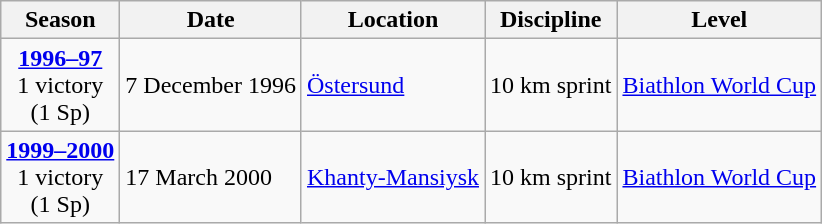<table class="wikitable">
<tr>
<th>Season</th>
<th>Date</th>
<th>Location</th>
<th>Discipline</th>
<th>Level</th>
</tr>
<tr>
<td rowspan="1" style="text-align:center;"><strong><a href='#'>1996–97</a></strong> <br> 1 victory <br> (1 Sp)</td>
<td>7 December 1996</td>
<td> <a href='#'>Östersund</a></td>
<td>10 km sprint</td>
<td><a href='#'>Biathlon World Cup</a></td>
</tr>
<tr>
<td rowspan="1" style="text-align:center;"><strong><a href='#'>1999–2000</a></strong> <br> 1 victory <br> (1 Sp)</td>
<td>17 March 2000</td>
<td> <a href='#'>Khanty-Mansiysk</a></td>
<td>10 km sprint</td>
<td><a href='#'>Biathlon World Cup</a></td>
</tr>
</table>
